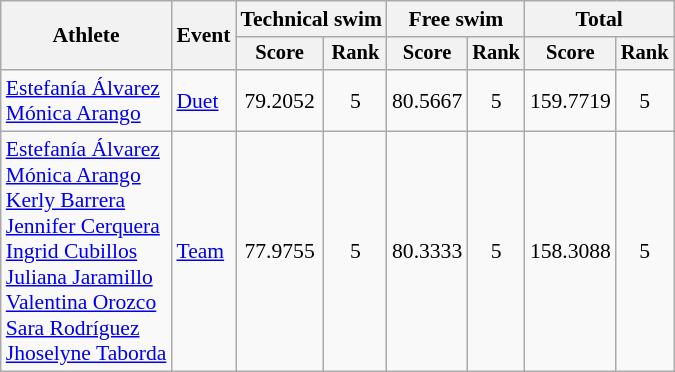<table class=wikitable style=font-size:90%;text-align:center>
<tr>
<th rowspan=2>Athlete</th>
<th rowspan=2>Event</th>
<th colspan=2>Technical swim</th>
<th colspan=2>Free swim</th>
<th colspan=2>Total</th>
</tr>
<tr style=font-size:95%>
<th>Score</th>
<th>Rank</th>
<th>Score</th>
<th>Rank</th>
<th>Score</th>
<th>Rank</th>
</tr>
<tr>
<td align=left><a href='#'>Estefanía Álvarez</a><br><a href='#'>Mónica Arango</a></td>
<td align=left><a href='#'>Duet</a></td>
<td>79.2052</td>
<td>5</td>
<td>80.5667</td>
<td>5</td>
<td>159.7719</td>
<td>5</td>
</tr>
<tr align=center>
<td align=left><a href='#'>Estefanía Álvarez</a><br><a href='#'>Mónica Arango</a><br><a href='#'>Kerly Barrera</a><br><a href='#'>Jennifer Cerquera</a><br><a href='#'>Ingrid Cubillos</a><br><a href='#'>Juliana Jaramillo</a><br><a href='#'>Valentina Orozco</a><br><a href='#'>Sara Rodríguez</a><br><a href='#'>Jhoselyne Taborda</a></td>
<td align=left><a href='#'>Team</a></td>
<td>77.9755</td>
<td>5</td>
<td>80.3333</td>
<td>5</td>
<td>158.3088</td>
<td>5</td>
</tr>
</table>
